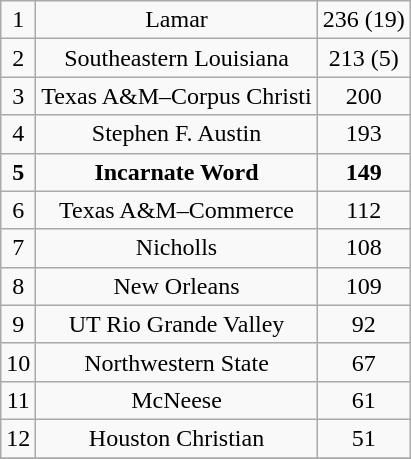<table class="wikitable">
<tr align="center">
<td>1</td>
<td>Lamar</td>
<td>236 (19)</td>
</tr>
<tr align="center">
<td>2</td>
<td>Southeastern Louisiana</td>
<td>213 (5)</td>
</tr>
<tr align="center">
<td>3</td>
<td>Texas A&M–Corpus Christi</td>
<td>200</td>
</tr>
<tr align="center">
<td>4</td>
<td>Stephen F. Austin</td>
<td>193</td>
</tr>
<tr align="center">
<td><strong>5</strong></td>
<td><strong>Incarnate Word</strong></td>
<td><strong>149</strong></td>
</tr>
<tr align="center">
<td>6</td>
<td>Texas A&M–Commerce<br></td>
<td>112</td>
</tr>
<tr align="center">
<td>7</td>
<td>Nicholls</td>
<td>108</td>
</tr>
<tr align="center">
<td>8</td>
<td>New Orleans</td>
<td>109</td>
</tr>
<tr align="center">
<td>9</td>
<td>UT Rio Grande Valley</td>
<td>92</td>
</tr>
<tr align="center">
<td>10</td>
<td>Northwestern State</td>
<td>67</td>
</tr>
<tr align="center">
<td>11</td>
<td>McNeese</td>
<td>61</td>
</tr>
<tr align="center">
<td>12</td>
<td>Houston Christian</td>
<td>51</td>
</tr>
<tr align="center">
</tr>
</table>
